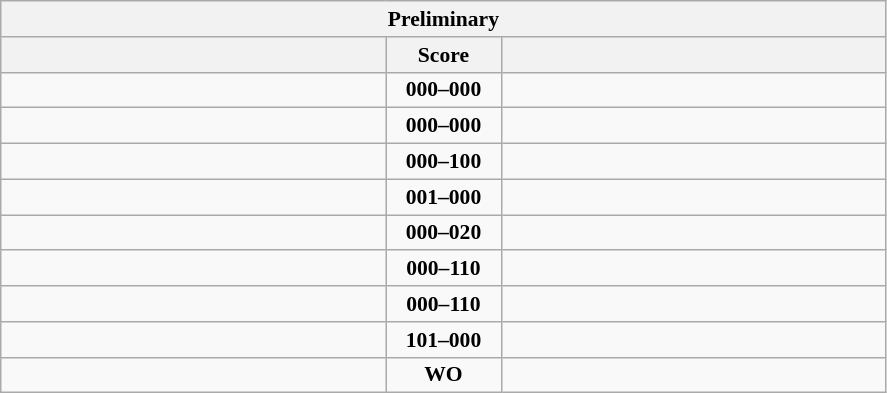<table class="wikitable" style="text-align: center; font-size:90% ">
<tr>
<th colspan=3>Preliminary</th>
</tr>
<tr>
<th align="right" width="250"></th>
<th width="70">Score</th>
<th align="left" width="250"></th>
</tr>
<tr>
<td align=left><strong></strong></td>
<td align=center><strong>000–000</strong></td>
<td align=left></td>
</tr>
<tr>
<td align=left><strong></strong></td>
<td align=center><strong>000–000</strong></td>
<td align=left></td>
</tr>
<tr>
<td align=left></td>
<td align=center><strong>000–100</strong></td>
<td align=left><strong></strong></td>
</tr>
<tr>
<td align=left><strong></strong></td>
<td align=center><strong>001–000</strong></td>
<td align=left></td>
</tr>
<tr>
<td align=left></td>
<td align=center><strong>000–020</strong></td>
<td align=left><strong></strong></td>
</tr>
<tr>
<td align=left></td>
<td align=center><strong>000–110</strong></td>
<td align=left><strong></strong></td>
</tr>
<tr>
<td align=left></td>
<td align=center><strong>000–110</strong></td>
<td align=left><strong></strong></td>
</tr>
<tr>
<td align=left><strong></strong></td>
<td align=center><strong>101–000</strong></td>
<td align=left></td>
</tr>
<tr>
<td align=left></td>
<td align=center><strong>WO</strong></td>
<td align=left><strong></strong></td>
</tr>
</table>
